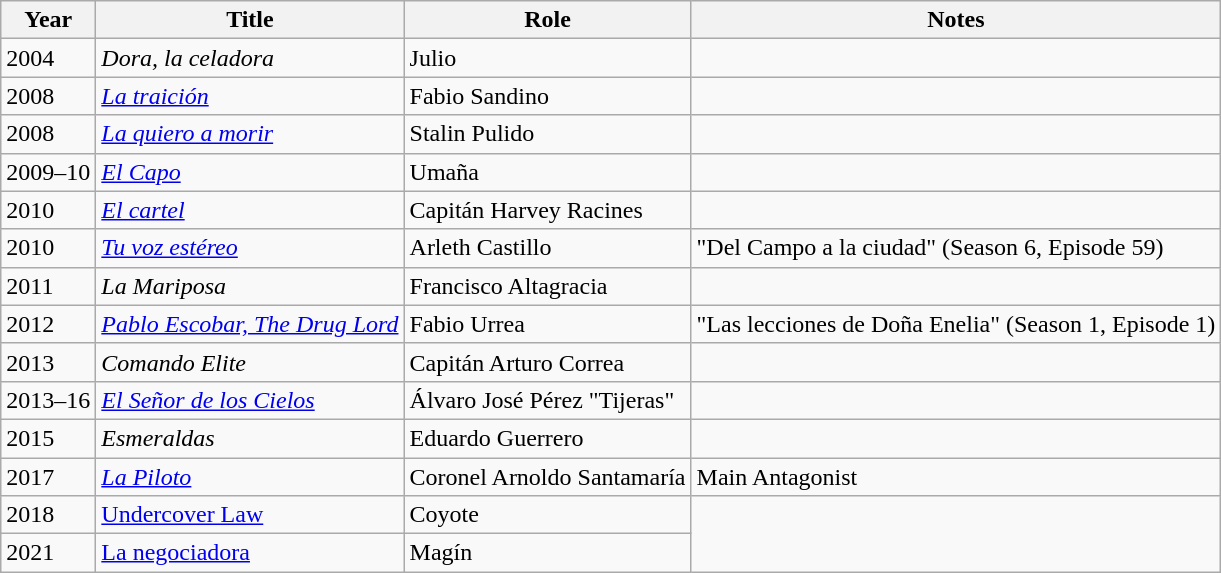<table class="wikitable sortable">
<tr>
<th>Year</th>
<th>Title</th>
<th>Role</th>
<th>Notes</th>
</tr>
<tr>
<td>2004</td>
<td><em>Dora, la celadora</em></td>
<td>Julio</td>
<td></td>
</tr>
<tr>
<td>2008</td>
<td><em><a href='#'>La traición</a></em></td>
<td>Fabio Sandino</td>
<td></td>
</tr>
<tr>
<td>2008</td>
<td><em><a href='#'>La quiero a morir</a></em></td>
<td>Stalin Pulido</td>
<td></td>
</tr>
<tr>
<td>2009–10</td>
<td><em><a href='#'>El Capo</a></em></td>
<td>Umaña</td>
<td></td>
</tr>
<tr>
<td>2010</td>
<td><em><a href='#'>El cartel</a></em></td>
<td>Capitán Harvey Racines</td>
<td></td>
</tr>
<tr>
<td>2010</td>
<td><em><a href='#'>Tu voz estéreo</a></em></td>
<td>Arleth Castillo</td>
<td>"Del Campo a la ciudad" (Season 6, Episode 59)</td>
</tr>
<tr>
<td>2011</td>
<td><em>La Mariposa</em></td>
<td>Francisco Altagracia</td>
<td></td>
</tr>
<tr>
<td>2012</td>
<td><em><a href='#'>Pablo Escobar, The Drug Lord</a></em></td>
<td>Fabio Urrea</td>
<td>"Las lecciones de Doña Enelia" (Season 1, Episode 1)</td>
</tr>
<tr>
<td>2013</td>
<td><em>Comando Elite</em></td>
<td>Capitán Arturo Correa</td>
<td></td>
</tr>
<tr>
<td>2013–16</td>
<td><em><a href='#'>El Señor de los Cielos</a></em></td>
<td>Álvaro José Pérez "Tijeras"</td>
<td></td>
</tr>
<tr>
<td>2015</td>
<td><em>Esmeraldas</em></td>
<td>Eduardo Guerrero</td>
<td></td>
</tr>
<tr>
<td>2017</td>
<td><em><a href='#'>La Piloto</a></em></td>
<td>Coronel Arnoldo Santamaría</td>
<td>Main Antagonist</td>
</tr>
<tr>
<td>2018</td>
<td><a href='#'>Undercover Law</a></td>
<td>Coyote</td>
</tr>
<tr>
<td>2021</td>
<td><a href='#'>La negociadora</a></td>
<td>Magín</td>
</tr>
</table>
